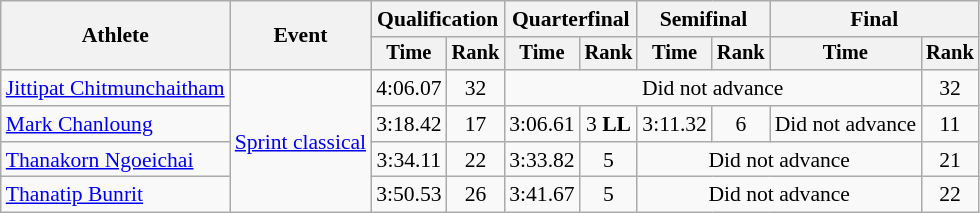<table class=wikitable style=font-size:90%>
<tr>
<th rowspan=2>Athlete</th>
<th rowspan=2>Event</th>
<th colspan=2>Qualification</th>
<th colspan=2>Quarterfinal</th>
<th colspan=2>Semifinal</th>
<th colspan=2>Final</th>
</tr>
<tr style=font-size:95%>
<th>Time</th>
<th>Rank</th>
<th>Time</th>
<th>Rank</th>
<th>Time</th>
<th>Rank</th>
<th>Time</th>
<th>Rank</th>
</tr>
<tr align=center>
<td align=left><a href='#'>Jittipat Chitmunchaitham</a></td>
<td align=left rowspan=4><a href='#'>Sprint classical</a></td>
<td>4:06.07</td>
<td>32</td>
<td colspan=5>Did not advance</td>
<td>32</td>
</tr>
<tr align=center>
<td align=left><a href='#'>Mark Chanloung</a></td>
<td>3:18.42</td>
<td>17</td>
<td>3:06.61</td>
<td>3 <strong>LL</strong></td>
<td>3:11.32</td>
<td>6</td>
<td>Did not advance</td>
<td>11</td>
</tr>
<tr align=center>
<td align=left><a href='#'>Thanakorn Ngoeichai</a></td>
<td>3:34.11</td>
<td>22</td>
<td>3:33.82</td>
<td>5</td>
<td colspan=3>Did not advance</td>
<td>21</td>
</tr>
<tr align=center>
<td align=left><a href='#'>Thanatip Bunrit</a></td>
<td>3:50.53</td>
<td>26</td>
<td>3:41.67</td>
<td>5</td>
<td colspan=3>Did not advance</td>
<td>22</td>
</tr>
</table>
